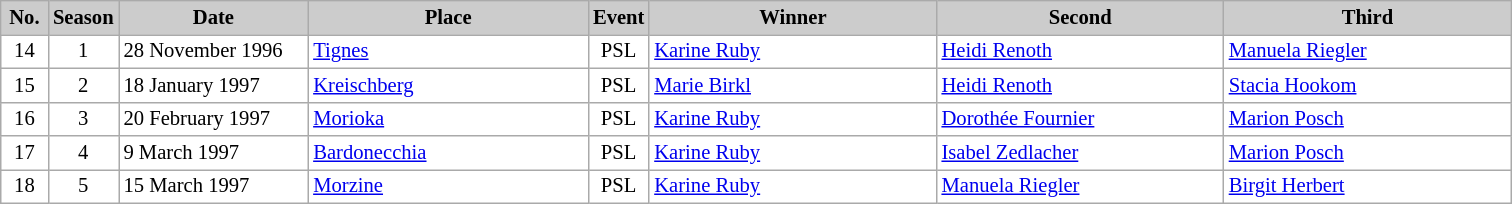<table class="wikitable plainrowheaders" style="background:#fff; font-size:86%; border:grey solid 1px; border-collapse:collapse;">
<tr style="background:#ccc; text-align:center;">
<th scope="col" style="background:#ccc; width:25px;">No.</th>
<th scope="col" style="background:#ccc; width:30px;">Season</th>
<th scope="col" style="background:#ccc; width:120px;">Date</th>
<th scope="col" style="background:#ccc; width:180px;">Place</th>
<th scope="col" style="background:#ccc; width:15px;">Event</th>
<th scope="col" style="background:#ccc; width:185px;">Winner</th>
<th scope="col" style="background:#ccc; width:185px;">Second</th>
<th scope="col" style="background:#ccc; width:185px;">Third</th>
</tr>
<tr>
<td align=center>14</td>
<td align=center>1</td>
<td>28 November 1996</td>
<td> <a href='#'>Tignes</a></td>
<td align=center>PSL</td>
<td> <a href='#'>Karine Ruby</a></td>
<td> <a href='#'>Heidi Renoth</a></td>
<td> <a href='#'>Manuela Riegler</a></td>
</tr>
<tr>
<td align=center>15</td>
<td align=center>2</td>
<td>18 January 1997</td>
<td> <a href='#'>Kreischberg</a></td>
<td align=center>PSL</td>
<td> <a href='#'>Marie Birkl</a></td>
<td> <a href='#'>Heidi Renoth</a></td>
<td> <a href='#'>Stacia Hookom</a></td>
</tr>
<tr>
<td align=center>16</td>
<td align=center>3</td>
<td>20 February 1997</td>
<td> <a href='#'>Morioka</a></td>
<td align=center>PSL</td>
<td> <a href='#'>Karine Ruby</a></td>
<td> <a href='#'>Dorothée Fournier</a></td>
<td> <a href='#'>Marion Posch</a></td>
</tr>
<tr>
<td align=center>17</td>
<td align=center>4</td>
<td>9 March 1997</td>
<td> <a href='#'>Bardonecchia</a></td>
<td align=center>PSL</td>
<td> <a href='#'>Karine Ruby</a></td>
<td> <a href='#'>Isabel Zedlacher</a></td>
<td> <a href='#'>Marion Posch</a></td>
</tr>
<tr>
<td align=center>18</td>
<td align=center>5</td>
<td>15 March 1997</td>
<td> <a href='#'>Morzine</a></td>
<td align=center>PSL</td>
<td> <a href='#'>Karine Ruby</a></td>
<td> <a href='#'>Manuela Riegler</a></td>
<td> <a href='#'>Birgit Herbert</a></td>
</tr>
</table>
